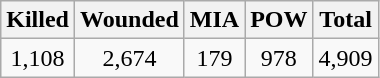<table class="wikitable" style="text-align:center">
<tr>
<th>Killed</th>
<th>Wounded</th>
<th>MIA</th>
<th>POW</th>
<th>Total</th>
</tr>
<tr>
<td>1,108</td>
<td>2,674</td>
<td>179</td>
<td>978</td>
<td>4,909</td>
</tr>
</table>
